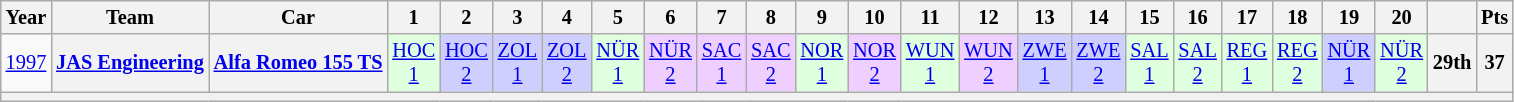<table class="wikitable" style="text-align:center; font-size:85%">
<tr>
<th>Year</th>
<th>Team</th>
<th>Car</th>
<th>1</th>
<th>2</th>
<th>3</th>
<th>4</th>
<th>5</th>
<th>6</th>
<th>7</th>
<th>8</th>
<th>9</th>
<th>10</th>
<th>11</th>
<th>12</th>
<th>13</th>
<th>14</th>
<th>15</th>
<th>16</th>
<th>17</th>
<th>18</th>
<th>19</th>
<th>20</th>
<th></th>
<th>Pts</th>
</tr>
<tr>
<td><a href='#'>1997</a></td>
<th nowrap><a href='#'>JAS Engineering</a></th>
<th nowrap><a href='#'>Alfa Romeo 155 TS</a></th>
<td style="background:#dfffdf;"><a href='#'>HOC<br>1</a><br></td>
<td style="background:#cfcfff;"><a href='#'>HOC<br>2</a><br></td>
<td style="background:#cfcfff;"><a href='#'>ZOL<br>1</a><br></td>
<td style="background:#cfcfff;"><a href='#'>ZOL<br>2</a><br></td>
<td style="background:#dfffdf;"><a href='#'>NÜR<br>1</a><br></td>
<td style="background:#efcfff;"><a href='#'>NÜR<br>2</a><br></td>
<td style="background:#efcfff;"><a href='#'>SAC<br>1</a><br></td>
<td style="background:#efcfff;"><a href='#'>SAC<br>2</a><br></td>
<td style="background:#dfffdf;"><a href='#'>NOR<br>1</a><br></td>
<td style="background:#efcfff;"><a href='#'>NOR<br>2</a><br></td>
<td style="background:#dfffdf;"><a href='#'>WUN<br>1</a><br></td>
<td style="background:#efcfff;"><a href='#'>WUN<br>2</a><br></td>
<td style="background:#cfcfff;"><a href='#'>ZWE<br>1</a><br></td>
<td style="background:#cfcfff;"><a href='#'>ZWE<br>2</a><br></td>
<td style="background:#dfffdf;"><a href='#'>SAL<br>1</a><br></td>
<td style="background:#dfffdf;"><a href='#'>SAL<br>2</a><br></td>
<td style="background:#dfffdf;"><a href='#'>REG<br>1</a><br></td>
<td style="background:#dfffdf;"><a href='#'>REG<br>2</a><br></td>
<td style="background:#cfcfff;"><a href='#'>NÜR<br>1</a><br></td>
<td style="background:#dfffdf;"><a href='#'>NÜR<br>2</a><br></td>
<th>29th</th>
<th>37</th>
</tr>
<tr>
<th colspan="25"></th>
</tr>
</table>
